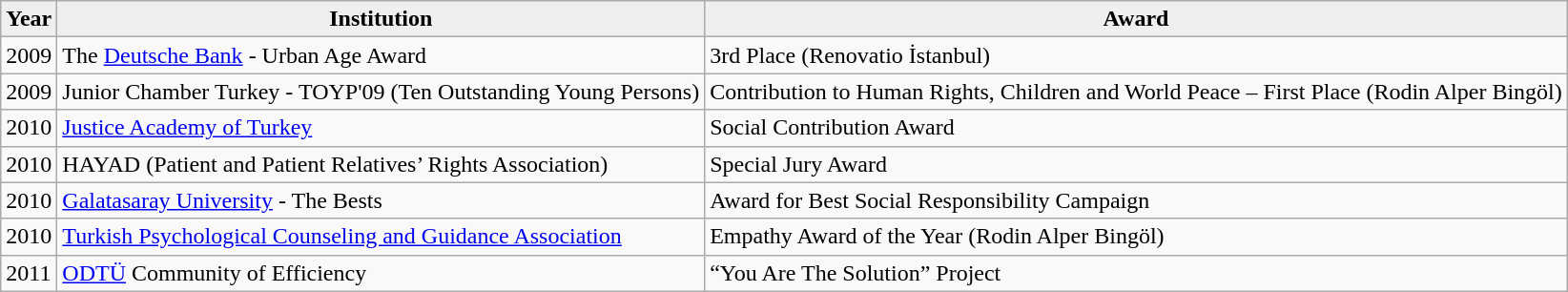<table class="wikitable">
<tr>
<th style="background:#efefef;">Year</th>
<th style="background:#efefef;">Institution</th>
<th style="background:#efefef;">Award</th>
</tr>
<tr>
<td>2009</td>
<td>The <a href='#'>Deutsche Bank</a> - Urban Age Award</td>
<td>3rd Place (Renovatio İstanbul)</td>
</tr>
<tr>
<td>2009</td>
<td>Junior Chamber Turkey - TOYP'09 (Ten Outstanding Young Persons)</td>
<td>Contribution to Human Rights, Children and World Peace – First Place (Rodin Alper Bingöl) </td>
</tr>
<tr>
<td>2010</td>
<td><a href='#'>Justice Academy of Turkey</a></td>
<td>Social Contribution Award</td>
</tr>
<tr>
<td>2010</td>
<td>HAYAD (Patient and Patient Relatives’ Rights Association)</td>
<td>Special Jury Award</td>
</tr>
<tr>
<td>2010</td>
<td><a href='#'>Galatasaray University</a> - The Bests</td>
<td>Award for Best Social Responsibility Campaign</td>
</tr>
<tr>
<td>2010</td>
<td><a href='#'>Turkish Psychological Counseling and Guidance Association</a></td>
<td>Empathy Award of the Year (Rodin Alper Bingöl)</td>
</tr>
<tr>
<td>2011</td>
<td><a href='#'>ODTÜ</a> Community of Efficiency</td>
<td>“You Are The Solution” Project</td>
</tr>
</table>
